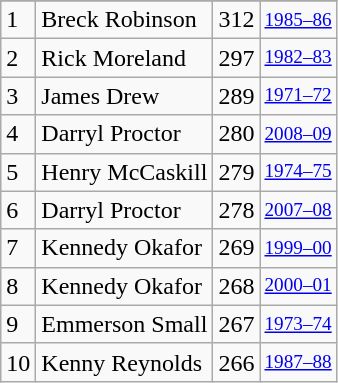<table class="wikitable">
<tr>
</tr>
<tr>
<td>1</td>
<td>Breck Robinson</td>
<td>312</td>
<td style="font-size:80%;"><a href='#'>1985–86</a></td>
</tr>
<tr>
<td>2</td>
<td>Rick Moreland</td>
<td>297</td>
<td style="font-size:80%;"><a href='#'>1982–83</a></td>
</tr>
<tr>
<td>3</td>
<td>James Drew</td>
<td>289</td>
<td style="font-size:80%;"><a href='#'>1971–72</a></td>
</tr>
<tr>
<td>4</td>
<td>Darryl Proctor</td>
<td>280</td>
<td style="font-size:80%;"><a href='#'>2008–09</a></td>
</tr>
<tr>
<td>5</td>
<td>Henry McCaskill</td>
<td>279</td>
<td style="font-size:80%;"><a href='#'>1974–75</a></td>
</tr>
<tr>
<td>6</td>
<td>Darryl Proctor</td>
<td>278</td>
<td style="font-size:80%;"><a href='#'>2007–08</a></td>
</tr>
<tr>
<td>7</td>
<td>Kennedy Okafor</td>
<td>269</td>
<td style="font-size:80%;"><a href='#'>1999–00</a></td>
</tr>
<tr>
<td>8</td>
<td>Kennedy Okafor</td>
<td>268</td>
<td style="font-size:80%;"><a href='#'>2000–01</a></td>
</tr>
<tr>
<td>9</td>
<td>Emmerson Small</td>
<td>267</td>
<td style="font-size:80%;"><a href='#'>1973–74</a></td>
</tr>
<tr>
<td>10</td>
<td>Kenny Reynolds</td>
<td>266</td>
<td style="font-size:80%;"><a href='#'>1987–88</a></td>
</tr>
</table>
